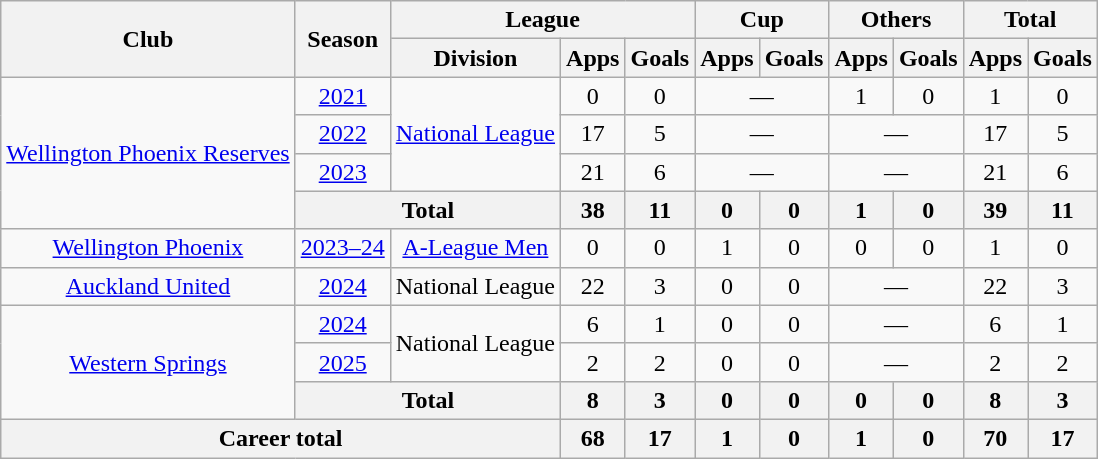<table class="wikitable" style="text-align: center;">
<tr>
<th rowspan=2>Club</th>
<th rowspan=2>Season</th>
<th colspan=3>League</th>
<th colspan=2>Cup</th>
<th colspan=2>Others</th>
<th colspan=2>Total</th>
</tr>
<tr>
<th>Division</th>
<th>Apps</th>
<th>Goals</th>
<th>Apps</th>
<th>Goals</th>
<th>Apps</th>
<th>Goals</th>
<th>Apps</th>
<th>Goals</th>
</tr>
<tr>
<td rowspan=4><a href='#'>Wellington Phoenix Reserves</a></td>
<td><a href='#'>2021</a></td>
<td rowspan=3><a href='#'>National League</a></td>
<td>0</td>
<td>0</td>
<td colspan=2>—</td>
<td>1</td>
<td>0</td>
<td>1</td>
<td>0</td>
</tr>
<tr>
<td><a href='#'>2022</a></td>
<td>17</td>
<td>5</td>
<td colspan=2>—</td>
<td colspan=2>—</td>
<td>17</td>
<td>5</td>
</tr>
<tr>
<td><a href='#'>2023</a></td>
<td>21</td>
<td>6</td>
<td colspan=2>—</td>
<td colspan=2>—</td>
<td>21</td>
<td>6</td>
</tr>
<tr>
<th colspan=2>Total</th>
<th>38</th>
<th>11</th>
<th>0</th>
<th>0</th>
<th>1</th>
<th>0</th>
<th>39</th>
<th>11</th>
</tr>
<tr>
<td rowspan=1><a href='#'>Wellington Phoenix</a></td>
<td><a href='#'>2023–24</a></td>
<td><a href='#'>A-League Men</a></td>
<td>0</td>
<td>0</td>
<td>1</td>
<td>0</td>
<td>0</td>
<td>0</td>
<td>1</td>
<td>0</td>
</tr>
<tr>
<td rowspan=1><a href='#'>Auckland United</a></td>
<td><a href='#'>2024</a></td>
<td>National League</td>
<td>22</td>
<td>3</td>
<td>0</td>
<td>0</td>
<td colspan=2>—</td>
<td>22</td>
<td>3</td>
</tr>
<tr>
<td rowspan=3><a href='#'>Western Springs</a></td>
<td><a href='#'>2024</a></td>
<td rowspan=2>National League</td>
<td>6</td>
<td>1</td>
<td>0</td>
<td>0</td>
<td colspan=2>—</td>
<td>6</td>
<td>1</td>
</tr>
<tr>
<td><a href='#'>2025</a></td>
<td>2</td>
<td>2</td>
<td>0</td>
<td>0</td>
<td colspan=2>—</td>
<td>2</td>
<td>2</td>
</tr>
<tr>
<th colspan=2>Total</th>
<th>8</th>
<th>3</th>
<th>0</th>
<th>0</th>
<th>0</th>
<th>0</th>
<th>8</th>
<th>3</th>
</tr>
<tr>
<th colspan=3>Career total</th>
<th>68</th>
<th>17</th>
<th>1</th>
<th>0</th>
<th>1</th>
<th>0</th>
<th>70</th>
<th>17</th>
</tr>
</table>
